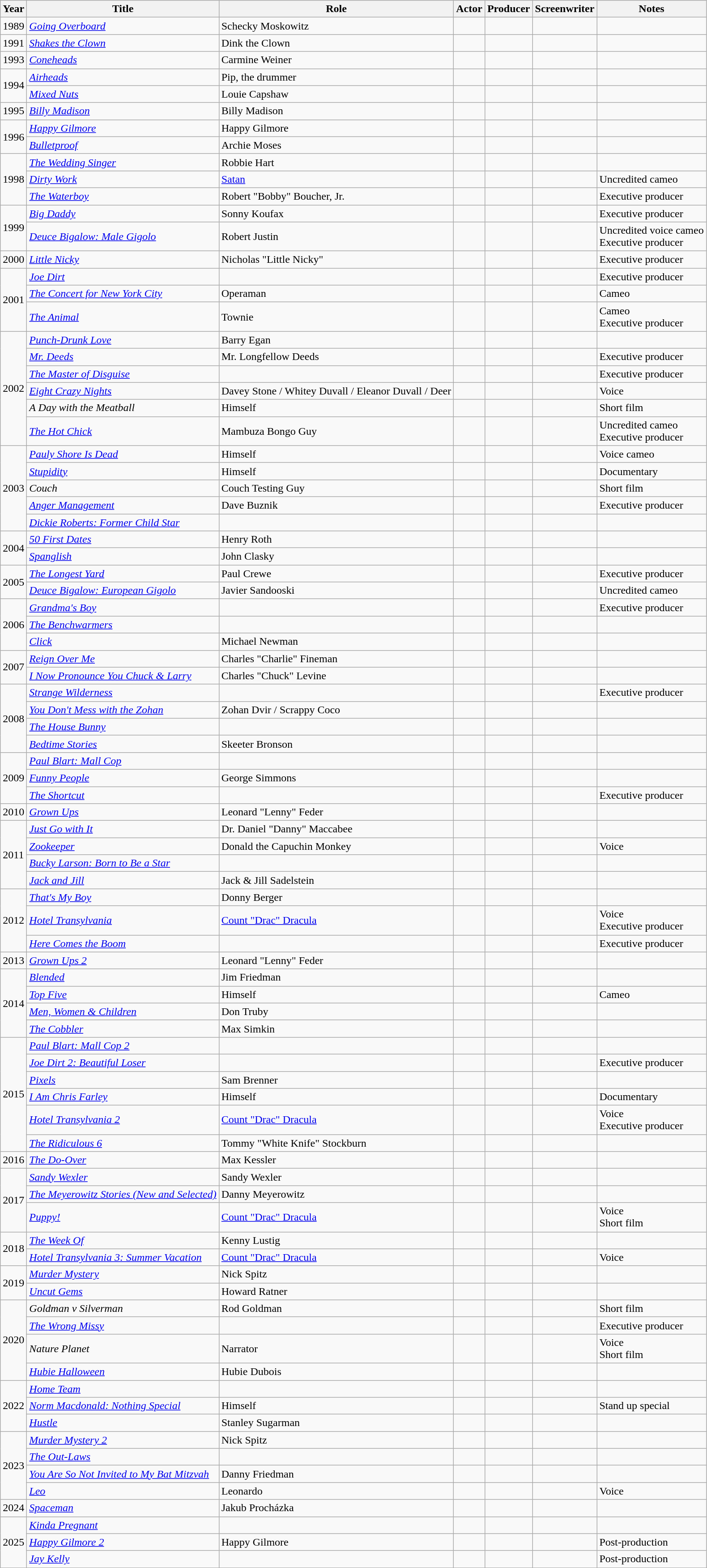<table class="wikitable sortable">
<tr>
<th>Year</th>
<th>Title</th>
<th>Role</th>
<th>Actor</th>
<th>Producer</th>
<th>Screenwriter</th>
<th>Notes</th>
</tr>
<tr>
<td>1989</td>
<td><em><a href='#'>Going Overboard</a></em></td>
<td>Schecky Moskowitz</td>
<td></td>
<td></td>
<td></td>
<td></td>
</tr>
<tr>
<td>1991</td>
<td><em><a href='#'>Shakes the Clown</a></em></td>
<td>Dink the Clown</td>
<td></td>
<td></td>
<td></td>
<td></td>
</tr>
<tr>
<td>1993</td>
<td><em><a href='#'>Coneheads</a></em></td>
<td>Carmine Weiner</td>
<td></td>
<td></td>
<td></td>
<td></td>
</tr>
<tr>
<td rowspan="2">1994</td>
<td><em><a href='#'>Airheads</a></em></td>
<td>Pip, the drummer</td>
<td></td>
<td></td>
<td></td>
<td></td>
</tr>
<tr>
<td><em><a href='#'>Mixed Nuts</a></em></td>
<td>Louie Capshaw</td>
<td></td>
<td></td>
<td></td>
<td></td>
</tr>
<tr>
<td>1995</td>
<td><em><a href='#'>Billy Madison</a></em></td>
<td>Billy Madison</td>
<td></td>
<td></td>
<td></td>
<td></td>
</tr>
<tr>
<td rowspan="2">1996</td>
<td><em><a href='#'>Happy Gilmore</a></em></td>
<td>Happy Gilmore</td>
<td></td>
<td></td>
<td></td>
<td></td>
</tr>
<tr>
<td><em><a href='#'>Bulletproof</a></em></td>
<td>Archie Moses</td>
<td></td>
<td></td>
<td></td>
<td></td>
</tr>
<tr>
<td rowspan="3">1998</td>
<td><em><a href='#'>The Wedding Singer</a></em></td>
<td>Robbie Hart</td>
<td></td>
<td></td>
<td></td>
<td></td>
</tr>
<tr>
<td><em><a href='#'>Dirty Work</a></em></td>
<td><a href='#'>Satan</a></td>
<td></td>
<td></td>
<td></td>
<td>Uncredited cameo</td>
</tr>
<tr>
<td><em><a href='#'>The Waterboy</a></em></td>
<td>Robert "Bobby" Boucher, Jr.</td>
<td></td>
<td></td>
<td></td>
<td>Executive producer</td>
</tr>
<tr>
<td rowspan="2">1999</td>
<td><em><a href='#'>Big Daddy</a></em></td>
<td>Sonny Koufax</td>
<td></td>
<td></td>
<td></td>
<td>Executive producer</td>
</tr>
<tr>
<td><em><a href='#'>Deuce Bigalow: Male Gigolo</a></em></td>
<td>Robert Justin</td>
<td></td>
<td></td>
<td></td>
<td>Uncredited voice cameo <br>Executive producer</td>
</tr>
<tr>
<td>2000</td>
<td><em><a href='#'>Little Nicky</a></em></td>
<td>Nicholas "Little Nicky"</td>
<td></td>
<td></td>
<td></td>
<td>Executive producer</td>
</tr>
<tr>
<td rowspan="3">2001</td>
<td><em><a href='#'>Joe Dirt</a></em></td>
<td></td>
<td></td>
<td></td>
<td></td>
<td>Executive producer</td>
</tr>
<tr>
<td><em><a href='#'>The Concert for New York City</a></em></td>
<td>Operaman</td>
<td></td>
<td></td>
<td></td>
<td>Cameo</td>
</tr>
<tr>
<td><em><a href='#'>The Animal</a></em></td>
<td>Townie</td>
<td></td>
<td></td>
<td></td>
<td>Cameo<br>Executive producer</td>
</tr>
<tr>
<td rowspan="6">2002</td>
<td><em><a href='#'>Punch-Drunk Love</a></em></td>
<td>Barry Egan</td>
<td></td>
<td></td>
<td></td>
<td></td>
</tr>
<tr>
<td><em><a href='#'>Mr. Deeds</a></em></td>
<td>Mr. Longfellow Deeds</td>
<td></td>
<td></td>
<td></td>
<td>Executive producer</td>
</tr>
<tr>
<td><em><a href='#'>The Master of Disguise</a></em></td>
<td></td>
<td></td>
<td></td>
<td></td>
<td>Executive producer</td>
</tr>
<tr>
<td><em><a href='#'>Eight Crazy Nights</a></em></td>
<td>Davey Stone / Whitey Duvall / Eleanor Duvall / Deer</td>
<td></td>
<td></td>
<td></td>
<td>Voice</td>
</tr>
<tr>
<td><em>A Day with the Meatball</em></td>
<td>Himself</td>
<td></td>
<td></td>
<td></td>
<td>Short film</td>
</tr>
<tr>
<td><em><a href='#'>The Hot Chick</a></em></td>
<td>Mambuza Bongo Guy</td>
<td></td>
<td></td>
<td></td>
<td>Uncredited cameo<br>Executive producer</td>
</tr>
<tr>
<td rowspan="5">2003</td>
<td><em><a href='#'>Pauly Shore Is Dead</a></em></td>
<td>Himself</td>
<td></td>
<td></td>
<td></td>
<td>Voice cameo</td>
</tr>
<tr>
<td><em><a href='#'>Stupidity</a></em></td>
<td>Himself</td>
<td></td>
<td></td>
<td></td>
<td>Documentary</td>
</tr>
<tr>
<td><em>Couch</em></td>
<td>Couch Testing Guy</td>
<td></td>
<td></td>
<td></td>
<td>Short film</td>
</tr>
<tr>
<td><em><a href='#'>Anger Management</a></em></td>
<td>Dave Buznik</td>
<td></td>
<td></td>
<td></td>
<td>Executive producer</td>
</tr>
<tr>
<td><em><a href='#'>Dickie Roberts: Former Child Star</a></em></td>
<td></td>
<td></td>
<td></td>
<td></td>
<td></td>
</tr>
<tr>
<td rowspan="2">2004</td>
<td><em><a href='#'>50 First Dates</a></em></td>
<td>Henry Roth</td>
<td></td>
<td></td>
<td></td>
<td></td>
</tr>
<tr>
<td><em><a href='#'>Spanglish</a></em></td>
<td>John Clasky</td>
<td></td>
<td></td>
<td></td>
<td></td>
</tr>
<tr>
<td rowspan="2">2005</td>
<td><em><a href='#'>The Longest Yard</a></em></td>
<td>Paul Crewe</td>
<td></td>
<td></td>
<td></td>
<td>Executive producer</td>
</tr>
<tr>
<td><em><a href='#'>Deuce Bigalow: European Gigolo</a></em></td>
<td>Javier Sandooski</td>
<td></td>
<td></td>
<td></td>
<td>Uncredited cameo</td>
</tr>
<tr>
<td rowspan="3">2006</td>
<td><em><a href='#'>Grandma's Boy</a></em></td>
<td></td>
<td></td>
<td></td>
<td></td>
<td>Executive producer</td>
</tr>
<tr>
<td><em><a href='#'>The Benchwarmers</a></em></td>
<td></td>
<td></td>
<td></td>
<td></td>
<td></td>
</tr>
<tr>
<td><em><a href='#'>Click</a></em></td>
<td>Michael Newman</td>
<td></td>
<td></td>
<td></td>
<td></td>
</tr>
<tr>
<td rowspan="2">2007</td>
<td><em><a href='#'>Reign Over Me</a></em></td>
<td>Charles "Charlie" Fineman</td>
<td></td>
<td></td>
<td></td>
<td></td>
</tr>
<tr>
<td><em><a href='#'>I Now Pronounce You Chuck & Larry</a></em></td>
<td>Charles "Chuck" Levine</td>
<td></td>
<td></td>
<td></td>
<td></td>
</tr>
<tr>
<td rowspan="4">2008</td>
<td><em><a href='#'>Strange Wilderness</a></em></td>
<td></td>
<td></td>
<td></td>
<td></td>
<td>Executive producer</td>
</tr>
<tr>
<td><em><a href='#'>You Don't Mess with the Zohan</a></em></td>
<td>Zohan Dvir / Scrappy Coco</td>
<td></td>
<td></td>
<td></td>
<td></td>
</tr>
<tr>
<td><em><a href='#'>The House Bunny</a></em></td>
<td></td>
<td></td>
<td></td>
<td></td>
<td></td>
</tr>
<tr>
<td><em><a href='#'>Bedtime Stories</a></em></td>
<td>Skeeter Bronson</td>
<td></td>
<td></td>
<td></td>
<td></td>
</tr>
<tr>
<td rowspan="3">2009</td>
<td><em><a href='#'>Paul Blart: Mall Cop</a></em></td>
<td></td>
<td></td>
<td></td>
<td></td>
<td></td>
</tr>
<tr>
<td><em><a href='#'>Funny People</a></em></td>
<td>George Simmons</td>
<td></td>
<td></td>
<td></td>
<td></td>
</tr>
<tr>
<td><em><a href='#'>The Shortcut</a></em></td>
<td></td>
<td></td>
<td></td>
<td></td>
<td>Executive producer</td>
</tr>
<tr>
<td>2010</td>
<td><em><a href='#'>Grown Ups</a></em></td>
<td>Leonard "Lenny" Feder</td>
<td></td>
<td></td>
<td></td>
<td></td>
</tr>
<tr>
<td rowspan="4">2011</td>
<td><em><a href='#'>Just Go with It</a></em></td>
<td>Dr. Daniel "Danny" Maccabee</td>
<td></td>
<td></td>
<td></td>
<td></td>
</tr>
<tr>
<td><em><a href='#'>Zookeeper</a></em></td>
<td>Donald the Capuchin Monkey</td>
<td></td>
<td></td>
<td></td>
<td>Voice</td>
</tr>
<tr>
<td><em><a href='#'>Bucky Larson: Born to Be a Star</a></em></td>
<td></td>
<td></td>
<td></td>
<td></td>
<td></td>
</tr>
<tr>
<td><em><a href='#'>Jack and Jill</a></em></td>
<td>Jack & Jill Sadelstein</td>
<td></td>
<td></td>
<td></td>
<td></td>
</tr>
<tr>
<td rowspan="3">2012</td>
<td><em><a href='#'>That's My Boy</a></em></td>
<td>Donny Berger</td>
<td></td>
<td></td>
<td></td>
<td></td>
</tr>
<tr>
<td><em><a href='#'>Hotel Transylvania</a></em></td>
<td><a href='#'>Count "Drac" Dracula</a></td>
<td></td>
<td></td>
<td></td>
<td>Voice<br>Executive producer</td>
</tr>
<tr>
<td><em><a href='#'>Here Comes the Boom</a></em></td>
<td></td>
<td></td>
<td></td>
<td></td>
<td>Executive producer</td>
</tr>
<tr>
<td>2013</td>
<td><em><a href='#'>Grown Ups 2</a></em></td>
<td>Leonard "Lenny" Feder</td>
<td></td>
<td></td>
<td></td>
<td></td>
</tr>
<tr>
<td rowspan="4">2014</td>
<td><em><a href='#'>Blended</a></em></td>
<td>Jim Friedman</td>
<td></td>
<td></td>
<td></td>
<td></td>
</tr>
<tr>
<td><em><a href='#'>Top Five</a></em></td>
<td>Himself</td>
<td></td>
<td></td>
<td></td>
<td>Cameo</td>
</tr>
<tr>
<td><em><a href='#'>Men, Women & Children</a></em></td>
<td>Don Truby</td>
<td></td>
<td></td>
<td></td>
<td></td>
</tr>
<tr>
<td><em><a href='#'>The Cobbler</a></em></td>
<td>Max Simkin</td>
<td></td>
<td></td>
<td></td>
<td></td>
</tr>
<tr>
<td rowspan="6">2015</td>
<td><em><a href='#'>Paul Blart: Mall Cop 2</a></em></td>
<td></td>
<td></td>
<td></td>
<td></td>
<td></td>
</tr>
<tr>
<td><em><a href='#'>Joe Dirt 2: Beautiful Loser</a></em></td>
<td></td>
<td></td>
<td></td>
<td></td>
<td>Executive producer</td>
</tr>
<tr>
<td><em><a href='#'>Pixels</a></em></td>
<td>Sam Brenner</td>
<td></td>
<td></td>
<td></td>
<td></td>
</tr>
<tr>
<td><em><a href='#'>I Am Chris Farley</a></em></td>
<td>Himself</td>
<td></td>
<td></td>
<td></td>
<td>Documentary</td>
</tr>
<tr>
<td><em><a href='#'>Hotel Transylvania 2</a></em></td>
<td><a href='#'>Count "Drac" Dracula</a></td>
<td></td>
<td></td>
<td></td>
<td>Voice<br>Executive producer</td>
</tr>
<tr>
<td><em><a href='#'>The Ridiculous 6</a></em></td>
<td>Tommy "White Knife" Stockburn</td>
<td></td>
<td></td>
<td></td>
<td></td>
</tr>
<tr>
<td>2016</td>
<td><em><a href='#'>The Do-Over</a></em></td>
<td>Max Kessler</td>
<td></td>
<td></td>
<td></td>
<td></td>
</tr>
<tr>
<td rowspan="3">2017</td>
<td><em><a href='#'>Sandy Wexler</a></em></td>
<td>Sandy Wexler</td>
<td></td>
<td></td>
<td></td>
<td></td>
</tr>
<tr>
<td><em><a href='#'>The Meyerowitz Stories (New and Selected)</a></em></td>
<td>Danny Meyerowitz</td>
<td></td>
<td></td>
<td></td>
<td></td>
</tr>
<tr>
<td><em><a href='#'>Puppy!</a></em></td>
<td><a href='#'>Count "Drac" Dracula</a></td>
<td></td>
<td></td>
<td></td>
<td>Voice<br>Short film</td>
</tr>
<tr>
<td rowspan="2">2018</td>
<td><em><a href='#'>The Week Of</a></em></td>
<td>Kenny Lustig</td>
<td></td>
<td></td>
<td></td>
<td></td>
</tr>
<tr>
<td><em><a href='#'>Hotel Transylvania 3: Summer Vacation</a></em></td>
<td><a href='#'>Count "Drac" Dracula</a></td>
<td></td>
<td></td>
<td></td>
<td>Voice</td>
</tr>
<tr>
<td rowspan="2">2019</td>
<td><em><a href='#'>Murder Mystery</a></em></td>
<td>Nick Spitz</td>
<td></td>
<td></td>
<td></td>
<td></td>
</tr>
<tr>
<td><em><a href='#'>Uncut Gems</a></em></td>
<td>Howard Ratner</td>
<td></td>
<td></td>
<td></td>
<td></td>
</tr>
<tr>
<td rowspan="4">2020</td>
<td><em>Goldman v Silverman</em></td>
<td>Rod Goldman</td>
<td></td>
<td></td>
<td></td>
<td>Short film</td>
</tr>
<tr>
<td><em><a href='#'>The Wrong Missy</a></em></td>
<td></td>
<td></td>
<td></td>
<td></td>
<td>Executive producer</td>
</tr>
<tr>
<td><em>Nature Planet</em></td>
<td>Narrator</td>
<td></td>
<td></td>
<td></td>
<td>Voice<br>Short film</td>
</tr>
<tr>
<td><em><a href='#'>Hubie Halloween</a></em></td>
<td>Hubie Dubois</td>
<td></td>
<td></td>
<td></td>
<td></td>
</tr>
<tr>
<td rowspan="3">2022</td>
<td><em><a href='#'>Home Team</a></em></td>
<td></td>
<td></td>
<td></td>
<td></td>
<td></td>
</tr>
<tr>
<td><em><a href='#'>Norm Macdonald: Nothing Special</a></em></td>
<td>Himself</td>
<td></td>
<td></td>
<td></td>
<td>Stand up special</td>
</tr>
<tr>
<td><em><a href='#'>Hustle</a></em></td>
<td>Stanley Sugarman</td>
<td></td>
<td></td>
<td></td>
<td></td>
</tr>
<tr>
<td rowspan="4">2023</td>
<td><em><a href='#'>Murder Mystery 2</a></em></td>
<td>Nick Spitz</td>
<td></td>
<td></td>
<td></td>
<td></td>
</tr>
<tr>
<td><em><a href='#'>The Out-Laws</a></em></td>
<td></td>
<td></td>
<td></td>
<td></td>
<td></td>
</tr>
<tr>
<td><em><a href='#'>You Are So Not Invited to My Bat Mitzvah</a></em></td>
<td>Danny Friedman</td>
<td></td>
<td></td>
<td></td>
<td></td>
</tr>
<tr>
<td><em><a href='#'>Leo</a></em></td>
<td>Leonardo</td>
<td></td>
<td></td>
<td></td>
<td>Voice</td>
</tr>
<tr>
<td>2024</td>
<td><em><a href='#'>Spaceman</a></em></td>
<td>Jakub Procházka</td>
<td></td>
<td></td>
<td></td>
<td></td>
</tr>
<tr>
<td rowspan="3">2025</td>
<td><em><a href='#'>Kinda Pregnant</a></em></td>
<td></td>
<td></td>
<td></td>
<td></td>
<td></td>
</tr>
<tr>
<td><em><a href='#'>Happy Gilmore 2</a></em></td>
<td>Happy Gilmore</td>
<td></td>
<td></td>
<td></td>
<td>Post-production</td>
</tr>
<tr>
<td><em><a href='#'>Jay Kelly</a></em></td>
<td></td>
<td></td>
<td></td>
<td></td>
<td>Post-production</td>
</tr>
<tr>
</tr>
</table>
